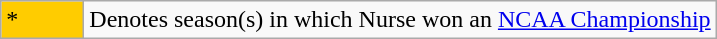<table class="wikitable">
<tr>
<td style="background:#ffcc00; width:3em;">*</td>
<td>Denotes season(s) in which Nurse won an <a href='#'>NCAA Championship</a></td>
</tr>
</table>
